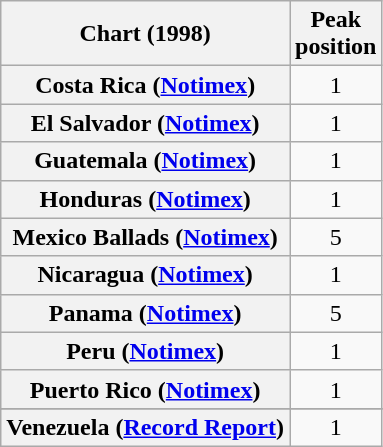<table class="wikitable sortable plainrowheaders" style="text-align:center">
<tr>
<th>Chart (1998)</th>
<th>Peak<br>position</th>
</tr>
<tr>
<th scope="row">Costa Rica (<a href='#'>Notimex</a>)</th>
<td>1</td>
</tr>
<tr>
<th scope="row">El Salvador (<a href='#'>Notimex</a>)</th>
<td>1</td>
</tr>
<tr>
<th scope="row">Guatemala (<a href='#'>Notimex</a>)</th>
<td>1</td>
</tr>
<tr>
<th scope="row">Honduras (<a href='#'>Notimex</a>)</th>
<td>1</td>
</tr>
<tr>
<th scope="row">Mexico Ballads (<a href='#'>Notimex</a>)</th>
<td align="center">5</td>
</tr>
<tr>
<th scope="row">Nicaragua (<a href='#'>Notimex</a>)</th>
<td>1</td>
</tr>
<tr>
<th scope="row">Panama (<a href='#'>Notimex</a>)</th>
<td>5</td>
</tr>
<tr>
<th scope="row">Peru (<a href='#'>Notimex</a>)</th>
<td>1</td>
</tr>
<tr>
<th scope="row">Puerto Rico (<a href='#'>Notimex</a>)</th>
<td>1</td>
</tr>
<tr>
</tr>
<tr>
</tr>
<tr>
</tr>
<tr>
<th scope="row">Venezuela (<a href='#'>Record Report</a>)</th>
<td>1</td>
</tr>
</table>
